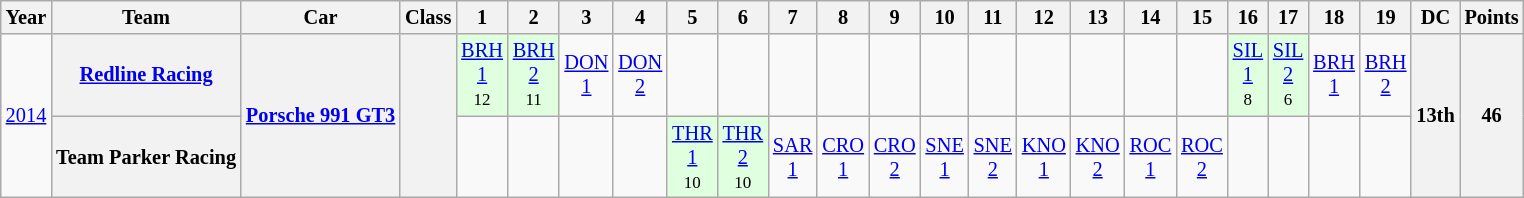<table class="wikitable" style="text-align:center; font-size:85%">
<tr>
<th>Year</th>
<th>Team</th>
<th>Car</th>
<th>Class</th>
<th>1</th>
<th>2</th>
<th>3</th>
<th>4</th>
<th>5</th>
<th>6</th>
<th>7</th>
<th>8</th>
<th>9</th>
<th>10</th>
<th>11</th>
<th>12</th>
<th>13</th>
<th>14</th>
<th>15</th>
<th>16</th>
<th>17</th>
<th>18</th>
<th>19</th>
<th>DC</th>
<th>Points</th>
</tr>
<tr>
<td rowspan=2><a href='#'>2014</a></td>
<th nowrap><a href='#'>Redline Racing</a></th>
<th rowspan=2 nowrap><a href='#'>Porsche 991 GT3</a></th>
<th rowspan=2><span></span></th>
<td style="background:#DFFFDF;"><a href='#'>BRH<br>1</a><br><small>12</small></td>
<td style="background:#DFFFDF;"><a href='#'>BRH<br>2</a><br><small>11</small></td>
<td><a href='#'>DON<br>1</a><br><small></small></td>
<td><a href='#'>DON<br>2</a><br><small></small></td>
<td></td>
<td></td>
<td></td>
<td></td>
<td></td>
<td></td>
<td></td>
<td></td>
<td></td>
<td></td>
<td></td>
<td style="background:#DFFFDF;"><a href='#'>SIL<br>1</a><br><small>8</small></td>
<td style="background:#DFFFDF;"><a href='#'>SIL<br>2</a><br><small>6</small></td>
<td><a href='#'>BRH<br>1</a><br><small></small></td>
<td><a href='#'>BRH<br>2</a><br><small></small></td>
<th rowspan=2>13th</th>
<th rowspan=2>46</th>
</tr>
<tr>
<th nowrap>Team Parker Racing</th>
<td></td>
<td></td>
<td></td>
<td></td>
<td style="background:#DFFFDF;"><a href='#'>THR<br>1</a><br><small>10</small></td>
<td style="background:#DFFFDF;"><a href='#'>THR<br>2</a><br><small>10</small></td>
<td><a href='#'>SAR<br>1</a><br><small></small></td>
<td><a href='#'>CRO<br>1</a><br><small></small></td>
<td><a href='#'>CRO<br>2</a><br><small></small></td>
<td><a href='#'>SNE<br>1</a><br><small></small></td>
<td><a href='#'>SNE<br>2</a><br><small></small></td>
<td><a href='#'>KNO<br>1</a><br><small></small></td>
<td><a href='#'>KNO<br>2</a><br><small></small></td>
<td><a href='#'>ROC<br>1</a><br><small></small></td>
<td><a href='#'>ROC<br>2</a><br><small></small></td>
<td></td>
<td></td>
<td></td>
<td></td>
</tr>
</table>
